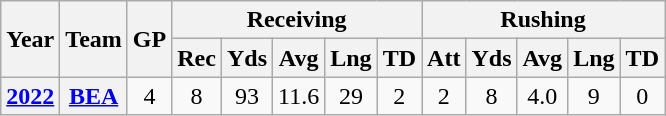<table class="wikitable" style="text-align: center;">
<tr>
<th rowspan="2">Year</th>
<th rowspan="2">Team</th>
<th rowspan="2">GP</th>
<th colspan="5">Receiving</th>
<th colspan="5">Rushing</th>
</tr>
<tr>
<th>Rec</th>
<th>Yds</th>
<th>Avg</th>
<th>Lng</th>
<th>TD</th>
<th>Att</th>
<th>Yds</th>
<th>Avg</th>
<th>Lng</th>
<th>TD</th>
</tr>
<tr>
<th><a href='#'>2022</a></th>
<th><a href='#'>BEA</a></th>
<td>4</td>
<td>8</td>
<td>93</td>
<td>11.6</td>
<td>29</td>
<td>2</td>
<td>2</td>
<td>8</td>
<td>4.0</td>
<td>9</td>
<td>0</td>
</tr>
</table>
